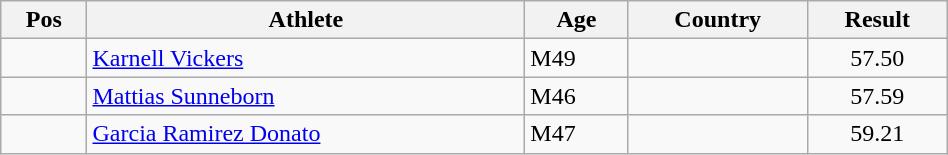<table class="wikitable"  style="text-align:center; width:50%;">
<tr>
<th>Pos</th>
<th>Athlete</th>
<th>Age</th>
<th>Country</th>
<th>Result</th>
</tr>
<tr>
<td align=center></td>
<td align=left><a href='#'>Karnell Vickers</a></td>
<td align=left>M49</td>
<td align=left></td>
<td>57.50</td>
</tr>
<tr>
<td align=center></td>
<td align=left><a href='#'>Mattias Sunneborn</a></td>
<td align=left>M46</td>
<td align=left></td>
<td>57.59</td>
</tr>
<tr>
<td align=center></td>
<td align=left><a href='#'>Garcia Ramirez Donato</a></td>
<td align=left>M47</td>
<td align=left></td>
<td>59.21</td>
</tr>
</table>
